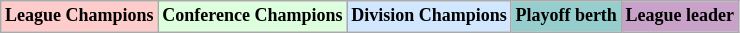<table class="wikitable"  style="text-align:center; font-size:75%;">
<tr>
<td style="background:#fcc;"><strong>League Champions</strong></td>
<td style="background:#dfd;"><strong>Conference Champions</strong></td>
<td style="background:#d0e7ff;"><strong>Division Champions</strong></td>
<td style="background:#96cdcd;"><strong>Playoff berth</strong></td>
<td style="background:#c8a2c8;"><strong>League leader</strong></td>
</tr>
</table>
